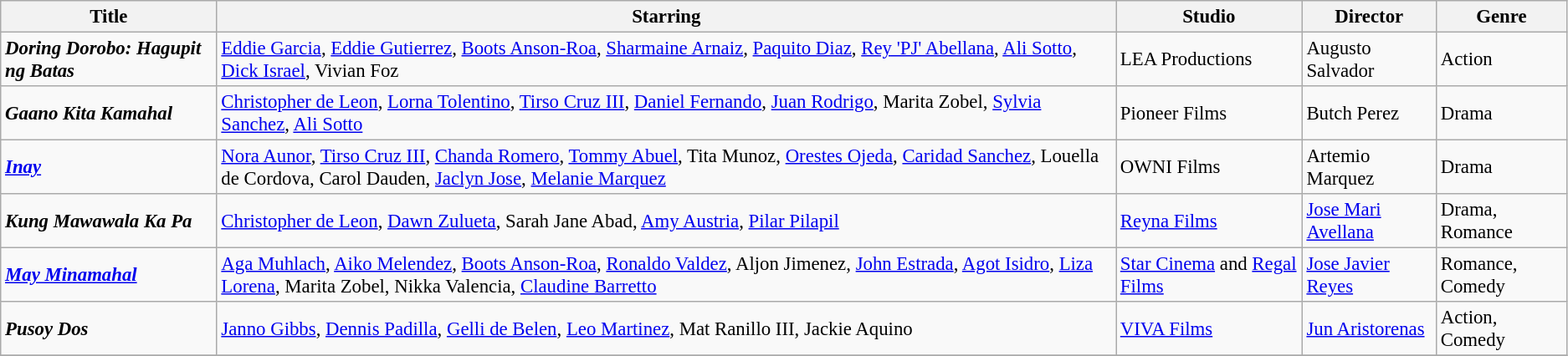<table class="wikitable" style="font-size:95%">
<tr>
<th>Title</th>
<th>Starring</th>
<th>Studio</th>
<th>Director</th>
<th>Genre</th>
</tr>
<tr>
<td><strong><em>Doring Dorobo: Hagupit ng Batas</em></strong></td>
<td><a href='#'>Eddie Garcia</a>, <a href='#'>Eddie Gutierrez</a>, <a href='#'>Boots Anson-Roa</a>, <a href='#'>Sharmaine Arnaiz</a>, <a href='#'>Paquito Diaz</a>, <a href='#'>Rey 'PJ' Abellana</a>, <a href='#'>Ali Sotto</a>, <a href='#'>Dick Israel</a>, Vivian Foz</td>
<td>LEA Productions</td>
<td>Augusto Salvador</td>
<td>Action</td>
</tr>
<tr>
<td><strong><em>Gaano Kita Kamahal</em></strong></td>
<td><a href='#'>Christopher de Leon</a>, <a href='#'>Lorna Tolentino</a>, <a href='#'>Tirso Cruz III</a>, <a href='#'>Daniel Fernando</a>, <a href='#'>Juan Rodrigo</a>, Marita Zobel, <a href='#'>Sylvia Sanchez</a>, <a href='#'>Ali Sotto</a></td>
<td>Pioneer Films</td>
<td>Butch Perez</td>
<td>Drama</td>
</tr>
<tr>
<td><strong><em><a href='#'>Inay</a></em></strong></td>
<td><a href='#'>Nora Aunor</a>, <a href='#'>Tirso Cruz III</a>, <a href='#'>Chanda Romero</a>, <a href='#'>Tommy Abuel</a>, Tita Munoz, <a href='#'>Orestes Ojeda</a>, <a href='#'>Caridad Sanchez</a>, Louella de Cordova, Carol Dauden, <a href='#'>Jaclyn Jose</a>, <a href='#'>Melanie Marquez</a></td>
<td>OWNI Films</td>
<td>Artemio Marquez</td>
<td>Drama</td>
</tr>
<tr>
<td><strong><em>Kung Mawawala Ka Pa</em></strong></td>
<td><a href='#'>Christopher de Leon</a>, <a href='#'>Dawn Zulueta</a>, Sarah Jane Abad, <a href='#'>Amy Austria</a>, <a href='#'>Pilar Pilapil</a></td>
<td><a href='#'>Reyna Films</a></td>
<td><a href='#'>Jose Mari Avellana</a></td>
<td>Drama, Romance</td>
</tr>
<tr>
<td><strong><em><a href='#'>May Minamahal</a></em></strong></td>
<td><a href='#'>Aga Muhlach</a>, <a href='#'>Aiko Melendez</a>, <a href='#'>Boots Anson-Roa</a>, <a href='#'>Ronaldo Valdez</a>, Aljon Jimenez, <a href='#'>John Estrada</a>, <a href='#'>Agot Isidro</a>, <a href='#'>Liza Lorena</a>, Marita Zobel, Nikka Valencia, <a href='#'>Claudine Barretto</a></td>
<td><a href='#'>Star Cinema</a> and <a href='#'>Regal Films</a></td>
<td><a href='#'>Jose Javier Reyes</a></td>
<td>Romance, Comedy</td>
</tr>
<tr>
<td><strong><em>Pusoy Dos</em></strong></td>
<td><a href='#'>Janno Gibbs</a>, <a href='#'>Dennis Padilla</a>, <a href='#'>Gelli de Belen</a>, <a href='#'>Leo Martinez</a>, Mat Ranillo III, Jackie Aquino</td>
<td><a href='#'>VIVA Films</a></td>
<td><a href='#'>Jun Aristorenas</a></td>
<td>Action, Comedy</td>
</tr>
<tr>
</tr>
</table>
